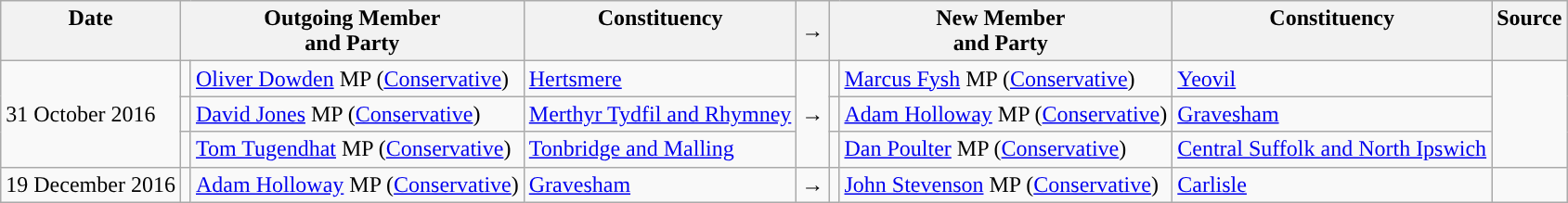<table class="wikitable">
<tr>
<th valign="top">Date</th>
<th colspan="2" valign="top">Outgoing Member<br>and Party</th>
<th valign="top">Constituency</th>
<th>→</th>
<th colspan="2" valign="top">New Member<br>and Party</th>
<th valign="top">Constituency</th>
<th valign="top">Source</th>
</tr>
<tr>
<td rowspan=3>31 October 2016</td>
<td style="color:inherit;background:"></td>
<td><a href='#'>Oliver Dowden</a> MP (<a href='#'>Conservative</a>)</td>
<td><a href='#'>Hertsmere</a></td>
<td rowspan=3>→</td>
<td style="color:inherit;background:"></td>
<td><a href='#'>Marcus Fysh</a> MP (<a href='#'>Conservative</a>)</td>
<td><a href='#'>Yeovil</a></td>
<td rowspan=3></td>
</tr>
<tr>
<td style="color:inherit;background:"></td>
<td><a href='#'>David Jones</a> MP (<a href='#'>Conservative</a>)</td>
<td><a href='#'>Merthyr Tydfil and Rhymney</a></td>
<td style="color:inherit;background:"></td>
<td><a href='#'>Adam Holloway</a> MP (<a href='#'>Conservative</a>)</td>
<td><a href='#'>Gravesham</a></td>
</tr>
<tr>
<td style="color:inherit;background:"></td>
<td><a href='#'>Tom Tugendhat</a> MP (<a href='#'>Conservative</a>)</td>
<td><a href='#'>Tonbridge and Malling</a></td>
<td style="color:inherit;background:"></td>
<td><a href='#'>Dan Poulter</a> MP (<a href='#'>Conservative</a>)</td>
<td><a href='#'>Central Suffolk and North Ipswich</a></td>
</tr>
<tr>
<td>19 December 2016</td>
<td style="color:inherit;background:"></td>
<td><a href='#'>Adam Holloway</a> MP (<a href='#'>Conservative</a>)</td>
<td><a href='#'>Gravesham</a></td>
<td>→</td>
<td style="color:inherit;background:"></td>
<td><a href='#'>John Stevenson</a> MP (<a href='#'>Conservative</a>)</td>
<td><a href='#'>Carlisle</a></td>
<td></td>
</tr>
</table>
